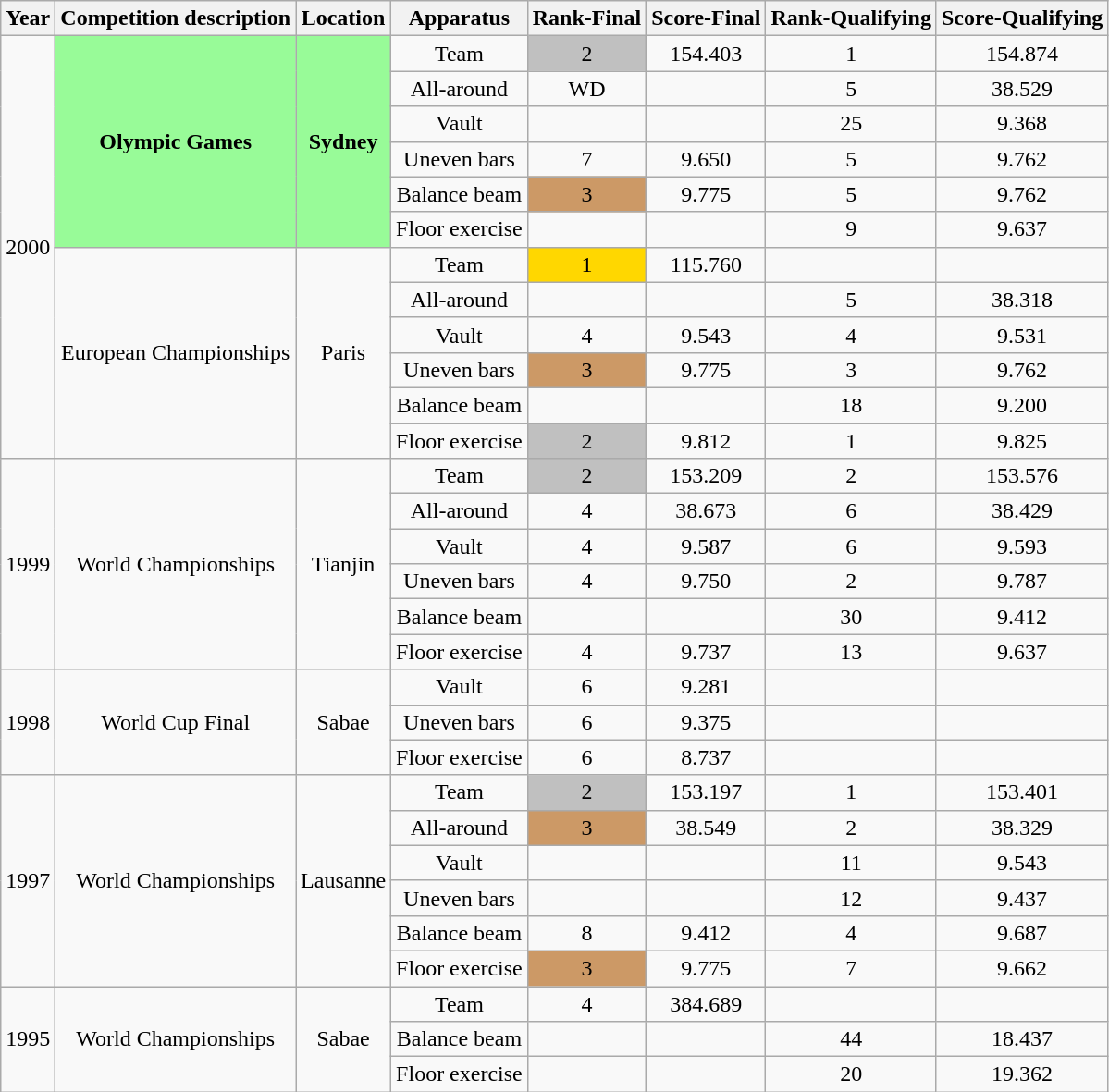<table class="wikitable" style="text-align:center">
<tr>
<th>Year</th>
<th>Competition description</th>
<th>Location</th>
<th>Apparatus</th>
<th>Rank-Final</th>
<th>Score-Final</th>
<th>Rank-Qualifying</th>
<th>Score-Qualifying</th>
</tr>
<tr>
<td rowspan=12>2000</td>
<td bgcolor=98FB98 rowspan=6><strong>Olympic Games</strong></td>
<td bgcolor=98FB98 rowspan=6><strong>Sydney</strong></td>
<td>Team</td>
<td bgcolor=silver>2</td>
<td>154.403</td>
<td>1</td>
<td>154.874</td>
</tr>
<tr>
<td>All-around</td>
<td>WD</td>
<td></td>
<td>5</td>
<td>38.529</td>
</tr>
<tr>
<td>Vault</td>
<td></td>
<td></td>
<td>25</td>
<td>9.368</td>
</tr>
<tr>
<td>Uneven bars</td>
<td>7</td>
<td>9.650</td>
<td>5</td>
<td>9.762</td>
</tr>
<tr>
<td>Balance beam</td>
<td bgcolor=cc9966>3</td>
<td>9.775</td>
<td>5</td>
<td>9.762</td>
</tr>
<tr>
<td>Floor exercise</td>
<td></td>
<td></td>
<td>9</td>
<td>9.637</td>
</tr>
<tr>
<td rowspan=6>European Championships</td>
<td rowspan=6>Paris</td>
<td>Team</td>
<td bgcolor=gold>1</td>
<td>115.760</td>
<td></td>
<td></td>
</tr>
<tr>
<td>All-around</td>
<td></td>
<td></td>
<td>5</td>
<td>38.318</td>
</tr>
<tr>
<td>Vault</td>
<td>4</td>
<td>9.543</td>
<td>4</td>
<td>9.531</td>
</tr>
<tr>
<td>Uneven bars</td>
<td bgcolor=cc9966>3</td>
<td>9.775</td>
<td>3</td>
<td>9.762</td>
</tr>
<tr>
<td>Balance beam</td>
<td></td>
<td></td>
<td>18</td>
<td>9.200</td>
</tr>
<tr>
<td>Floor exercise</td>
<td bgcolor=silver>2</td>
<td>9.812</td>
<td>1</td>
<td>9.825</td>
</tr>
<tr>
<td rowspan=6>1999</td>
<td rowspan=6>World Championships</td>
<td rowspan=6>Tianjin</td>
<td>Team</td>
<td bgcolor=silver>2</td>
<td>153.209</td>
<td>2</td>
<td>153.576</td>
</tr>
<tr>
<td>All-around</td>
<td>4</td>
<td>38.673</td>
<td>6</td>
<td>38.429</td>
</tr>
<tr>
<td>Vault</td>
<td>4</td>
<td>9.587</td>
<td>6</td>
<td>9.593</td>
</tr>
<tr>
<td>Uneven bars</td>
<td>4</td>
<td>9.750</td>
<td>2</td>
<td>9.787</td>
</tr>
<tr>
<td>Balance beam</td>
<td></td>
<td></td>
<td>30</td>
<td>9.412</td>
</tr>
<tr>
<td>Floor exercise</td>
<td>4</td>
<td>9.737</td>
<td>13</td>
<td>9.637</td>
</tr>
<tr>
<td rowspan=3>1998</td>
<td rowspan=3>World Cup Final</td>
<td rowspan=3>Sabae</td>
<td>Vault</td>
<td>6</td>
<td>9.281</td>
<td></td>
<td></td>
</tr>
<tr>
<td>Uneven bars</td>
<td>6</td>
<td>9.375</td>
<td></td>
<td></td>
</tr>
<tr>
<td>Floor exercise</td>
<td>6</td>
<td>8.737</td>
<td></td>
<td></td>
</tr>
<tr>
<td rowspan=6>1997</td>
<td rowspan=6>World Championships</td>
<td rowspan=6>Lausanne</td>
<td>Team</td>
<td bgcolor=silver>2</td>
<td>153.197</td>
<td>1</td>
<td>153.401</td>
</tr>
<tr>
<td>All-around</td>
<td bgcolor=cc9966>3</td>
<td>38.549</td>
<td>2</td>
<td>38.329</td>
</tr>
<tr>
<td>Vault</td>
<td></td>
<td></td>
<td>11</td>
<td>9.543</td>
</tr>
<tr>
<td>Uneven bars</td>
<td></td>
<td></td>
<td>12</td>
<td>9.437</td>
</tr>
<tr>
<td>Balance beam</td>
<td>8</td>
<td>9.412</td>
<td>4</td>
<td>9.687</td>
</tr>
<tr>
<td>Floor exercise</td>
<td bgcolor=cc9966>3</td>
<td>9.775</td>
<td>7</td>
<td>9.662</td>
</tr>
<tr>
<td rowspan=3>1995</td>
<td rowspan=3>World Championships</td>
<td rowspan=3>Sabae</td>
<td>Team</td>
<td>4</td>
<td>384.689</td>
<td></td>
<td></td>
</tr>
<tr>
<td>Balance beam</td>
<td></td>
<td></td>
<td>44</td>
<td>18.437</td>
</tr>
<tr>
<td>Floor exercise</td>
<td></td>
<td></td>
<td>20</td>
<td>19.362</td>
</tr>
</table>
